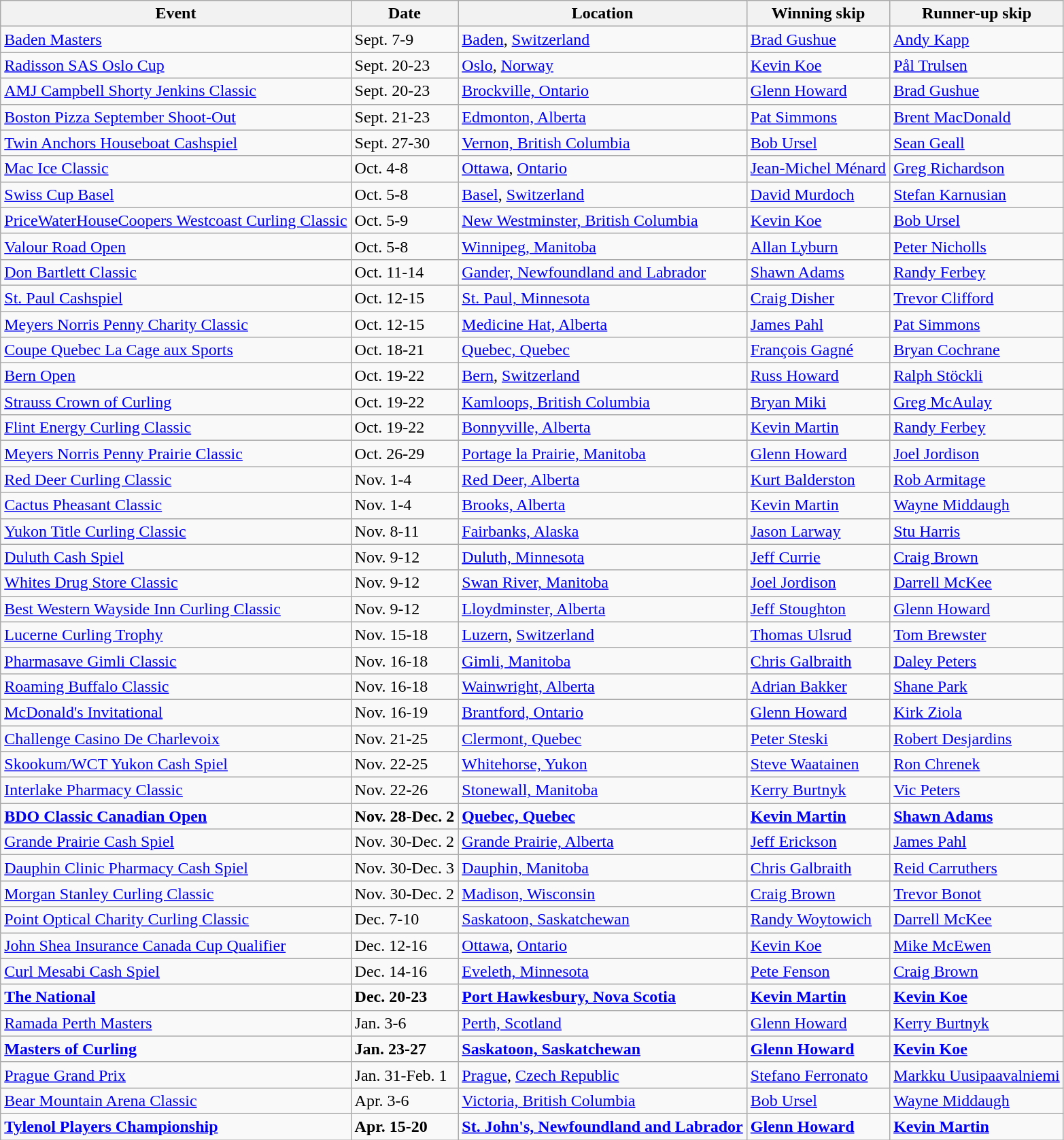<table class="wikitable">
<tr>
<th>Event</th>
<th>Date</th>
<th>Location</th>
<th>Winning skip</th>
<th>Runner-up skip</th>
</tr>
<tr>
<td><a href='#'>Baden Masters</a></td>
<td>Sept. 7-9</td>
<td><a href='#'>Baden</a>, <a href='#'>Switzerland</a></td>
<td> <a href='#'>Brad Gushue</a></td>
<td> <a href='#'>Andy Kapp</a></td>
</tr>
<tr>
<td><a href='#'>Radisson SAS Oslo Cup</a></td>
<td>Sept. 20-23</td>
<td><a href='#'>Oslo</a>, <a href='#'>Norway</a></td>
<td> <a href='#'>Kevin Koe</a></td>
<td> <a href='#'>Pål Trulsen</a></td>
</tr>
<tr>
<td><a href='#'>AMJ Campbell Shorty Jenkins Classic</a></td>
<td>Sept. 20-23</td>
<td><a href='#'>Brockville, Ontario</a></td>
<td> <a href='#'>Glenn Howard</a></td>
<td> <a href='#'>Brad Gushue</a></td>
</tr>
<tr>
<td><a href='#'>Boston Pizza September Shoot-Out</a></td>
<td>Sept. 21-23</td>
<td><a href='#'>Edmonton, Alberta</a></td>
<td> <a href='#'>Pat Simmons</a></td>
<td> <a href='#'>Brent MacDonald</a></td>
</tr>
<tr>
<td><a href='#'>Twin Anchors Houseboat Cashspiel</a></td>
<td>Sept. 27-30</td>
<td><a href='#'>Vernon, British Columbia</a></td>
<td> <a href='#'>Bob Ursel</a></td>
<td> <a href='#'>Sean Geall</a></td>
</tr>
<tr>
<td><a href='#'>Mac Ice Classic</a></td>
<td>Oct. 4-8</td>
<td><a href='#'>Ottawa</a>, <a href='#'>Ontario</a></td>
<td> <a href='#'>Jean-Michel Ménard</a></td>
<td> <a href='#'>Greg Richardson</a></td>
</tr>
<tr>
<td><a href='#'>Swiss Cup Basel</a></td>
<td>Oct. 5-8</td>
<td><a href='#'>Basel</a>, <a href='#'>Switzerland</a></td>
<td> <a href='#'>David Murdoch</a></td>
<td> <a href='#'>Stefan Karnusian</a></td>
</tr>
<tr>
<td><a href='#'>PriceWaterHouseCoopers Westcoast Curling Classic</a></td>
<td>Oct. 5-9</td>
<td><a href='#'>New Westminster, British Columbia</a></td>
<td> <a href='#'>Kevin Koe</a></td>
<td> <a href='#'>Bob Ursel</a></td>
</tr>
<tr>
<td><a href='#'>Valour Road Open</a></td>
<td>Oct. 5-8</td>
<td><a href='#'>Winnipeg, Manitoba</a></td>
<td> <a href='#'>Allan Lyburn</a></td>
<td> <a href='#'>Peter Nicholls</a></td>
</tr>
<tr>
<td><a href='#'>Don Bartlett Classic</a></td>
<td>Oct. 11-14</td>
<td><a href='#'>Gander, Newfoundland and Labrador</a></td>
<td> <a href='#'>Shawn Adams</a></td>
<td> <a href='#'>Randy Ferbey</a></td>
</tr>
<tr>
<td><a href='#'>St. Paul Cashspiel</a></td>
<td>Oct. 12-15</td>
<td><a href='#'>St. Paul, Minnesota</a></td>
<td> <a href='#'>Craig Disher</a></td>
<td> <a href='#'>Trevor Clifford</a></td>
</tr>
<tr>
<td><a href='#'>Meyers Norris Penny Charity Classic</a></td>
<td>Oct. 12-15</td>
<td><a href='#'>Medicine Hat, Alberta</a></td>
<td> <a href='#'>James Pahl</a></td>
<td> <a href='#'>Pat Simmons</a></td>
</tr>
<tr>
<td><a href='#'>Coupe Quebec La Cage aux Sports</a></td>
<td>Oct. 18-21</td>
<td><a href='#'>Quebec, Quebec</a></td>
<td> <a href='#'>François Gagné</a></td>
<td> <a href='#'>Bryan Cochrane</a></td>
</tr>
<tr>
<td><a href='#'>Bern Open</a></td>
<td>Oct. 19-22</td>
<td><a href='#'>Bern</a>, <a href='#'>Switzerland</a></td>
<td> <a href='#'>Russ Howard</a></td>
<td> <a href='#'>Ralph Stöckli</a></td>
</tr>
<tr>
<td><a href='#'>Strauss Crown of Curling</a></td>
<td>Oct. 19-22</td>
<td><a href='#'>Kamloops, British Columbia</a></td>
<td> <a href='#'>Bryan Miki</a></td>
<td> <a href='#'>Greg McAulay</a></td>
</tr>
<tr>
<td><a href='#'>Flint Energy Curling Classic</a></td>
<td>Oct. 19-22</td>
<td><a href='#'>Bonnyville, Alberta</a></td>
<td>  <a href='#'>Kevin Martin</a></td>
<td> <a href='#'>Randy Ferbey</a></td>
</tr>
<tr>
<td><a href='#'>Meyers Norris Penny Prairie Classic</a></td>
<td>Oct. 26-29</td>
<td><a href='#'>Portage la Prairie, Manitoba</a></td>
<td> <a href='#'>Glenn Howard</a></td>
<td> <a href='#'>Joel Jordison</a></td>
</tr>
<tr>
<td><a href='#'>Red Deer Curling Classic</a></td>
<td>Nov. 1-4</td>
<td><a href='#'>Red Deer, Alberta</a></td>
<td> <a href='#'>Kurt Balderston</a></td>
<td> <a href='#'>Rob Armitage</a></td>
</tr>
<tr>
<td><a href='#'>Cactus Pheasant Classic</a></td>
<td>Nov. 1-4</td>
<td><a href='#'>Brooks, Alberta</a></td>
<td> <a href='#'>Kevin Martin</a></td>
<td> <a href='#'>Wayne Middaugh</a></td>
</tr>
<tr>
<td><a href='#'>Yukon Title Curling Classic</a></td>
<td>Nov. 8-11</td>
<td><a href='#'>Fairbanks, Alaska</a></td>
<td> <a href='#'>Jason Larway</a></td>
<td> <a href='#'>Stu Harris</a></td>
</tr>
<tr>
<td><a href='#'>Duluth Cash Spiel</a></td>
<td>Nov. 9-12</td>
<td><a href='#'>Duluth, Minnesota</a></td>
<td> <a href='#'>Jeff Currie</a></td>
<td> <a href='#'>Craig Brown</a></td>
</tr>
<tr>
<td><a href='#'>Whites Drug Store Classic</a></td>
<td>Nov. 9-12</td>
<td><a href='#'>Swan River, Manitoba</a></td>
<td> <a href='#'>Joel Jordison</a></td>
<td> <a href='#'>Darrell McKee</a></td>
</tr>
<tr>
<td><a href='#'>Best Western Wayside Inn Curling Classic</a></td>
<td>Nov. 9-12</td>
<td><a href='#'>Lloydminster, Alberta</a></td>
<td> <a href='#'>Jeff Stoughton</a></td>
<td> <a href='#'>Glenn Howard</a></td>
</tr>
<tr>
<td><a href='#'>Lucerne Curling Trophy</a></td>
<td>Nov. 15-18</td>
<td><a href='#'>Luzern</a>, <a href='#'>Switzerland</a></td>
<td> <a href='#'>Thomas Ulsrud</a></td>
<td> <a href='#'>Tom Brewster</a></td>
</tr>
<tr>
<td><a href='#'>Pharmasave Gimli Classic</a></td>
<td>Nov. 16-18</td>
<td><a href='#'>Gimli, Manitoba</a></td>
<td> <a href='#'>Chris Galbraith</a></td>
<td> <a href='#'>Daley Peters</a></td>
</tr>
<tr>
<td><a href='#'>Roaming Buffalo Classic</a></td>
<td>Nov. 16-18</td>
<td><a href='#'>Wainwright, Alberta</a></td>
<td> <a href='#'>Adrian Bakker</a></td>
<td> <a href='#'>Shane Park</a></td>
</tr>
<tr>
<td><a href='#'>McDonald's Invitational</a></td>
<td>Nov. 16-19</td>
<td><a href='#'>Brantford, Ontario</a></td>
<td> <a href='#'>Glenn Howard</a></td>
<td> <a href='#'>Kirk Ziola</a></td>
</tr>
<tr>
<td><a href='#'>Challenge Casino De Charlevoix</a></td>
<td>Nov. 21-25</td>
<td><a href='#'>Clermont, Quebec</a></td>
<td> <a href='#'>Peter Steski</a></td>
<td> <a href='#'>Robert Desjardins</a></td>
</tr>
<tr>
<td><a href='#'>Skookum/WCT Yukon Cash Spiel</a></td>
<td>Nov. 22-25</td>
<td><a href='#'>Whitehorse, Yukon</a></td>
<td> <a href='#'>Steve Waatainen</a></td>
<td> <a href='#'>Ron Chrenek</a></td>
</tr>
<tr>
<td><a href='#'>Interlake Pharmacy Classic</a></td>
<td>Nov. 22-26</td>
<td><a href='#'>Stonewall, Manitoba</a></td>
<td> <a href='#'>Kerry Burtnyk</a></td>
<td> <a href='#'>Vic Peters</a></td>
</tr>
<tr>
<td><strong><a href='#'>BDO Classic Canadian Open</a></strong></td>
<td><strong>Nov. 28-Dec. 2</strong></td>
<td><strong><a href='#'>Quebec, Quebec</a></strong></td>
<td><strong> <a href='#'>Kevin Martin</a></strong></td>
<td><strong> <a href='#'>Shawn Adams</a></strong></td>
</tr>
<tr>
<td><a href='#'>Grande Prairie Cash Spiel</a></td>
<td>Nov. 30-Dec. 2</td>
<td><a href='#'>Grande Prairie, Alberta</a></td>
<td> <a href='#'>Jeff Erickson</a></td>
<td> <a href='#'>James Pahl</a></td>
</tr>
<tr>
<td><a href='#'>Dauphin Clinic Pharmacy Cash Spiel</a></td>
<td>Nov. 30-Dec. 3</td>
<td><a href='#'>Dauphin, Manitoba</a></td>
<td> <a href='#'>Chris Galbraith</a></td>
<td> <a href='#'>Reid Carruthers</a></td>
</tr>
<tr>
<td><a href='#'>Morgan Stanley Curling Classic</a></td>
<td>Nov. 30-Dec. 2</td>
<td><a href='#'>Madison, Wisconsin</a></td>
<td> <a href='#'>Craig Brown</a></td>
<td> <a href='#'>Trevor Bonot</a></td>
</tr>
<tr>
<td><a href='#'>Point Optical Charity Curling Classic</a></td>
<td>Dec. 7-10</td>
<td><a href='#'>Saskatoon, Saskatchewan</a></td>
<td> <a href='#'>Randy Woytowich</a></td>
<td> <a href='#'>Darrell McKee</a></td>
</tr>
<tr>
<td><a href='#'>John Shea Insurance Canada Cup Qualifier</a></td>
<td>Dec. 12-16</td>
<td><a href='#'>Ottawa</a>, <a href='#'>Ontario</a></td>
<td> <a href='#'>Kevin Koe</a></td>
<td> <a href='#'>Mike McEwen</a></td>
</tr>
<tr>
<td><a href='#'>Curl Mesabi Cash Spiel</a></td>
<td>Dec. 14-16</td>
<td><a href='#'>Eveleth, Minnesota</a></td>
<td> <a href='#'>Pete Fenson</a></td>
<td> <a href='#'>Craig Brown</a></td>
</tr>
<tr>
<td><strong><a href='#'>The National</a></strong></td>
<td><strong>Dec. 20-23</strong></td>
<td><strong><a href='#'>Port Hawkesbury, Nova Scotia</a></strong></td>
<td><strong> <a href='#'>Kevin Martin</a></strong></td>
<td><strong> <a href='#'>Kevin Koe</a></strong></td>
</tr>
<tr>
<td><a href='#'>Ramada Perth Masters</a></td>
<td>Jan. 3-6</td>
<td><a href='#'>Perth, Scotland</a></td>
<td> <a href='#'>Glenn Howard</a></td>
<td> <a href='#'>Kerry Burtnyk</a></td>
</tr>
<tr>
<td><strong><a href='#'>Masters of Curling</a></strong></td>
<td><strong>Jan. 23-27</strong></td>
<td><strong><a href='#'>Saskatoon, Saskatchewan</a></strong></td>
<td><strong> <a href='#'>Glenn Howard</a></strong></td>
<td><strong> <a href='#'>Kevin Koe</a></strong></td>
</tr>
<tr>
<td><a href='#'>Prague Grand Prix</a></td>
<td>Jan. 31-Feb. 1</td>
<td><a href='#'>Prague</a>, <a href='#'>Czech Republic</a></td>
<td> <a href='#'>Stefano Ferronato</a></td>
<td> <a href='#'>Markku Uusipaavalniemi</a></td>
</tr>
<tr>
<td><a href='#'>Bear Mountain Arena Classic</a></td>
<td>Apr. 3-6</td>
<td><a href='#'>Victoria, British Columbia</a></td>
<td> <a href='#'>Bob Ursel</a></td>
<td> <a href='#'>Wayne Middaugh</a></td>
</tr>
<tr>
<td><strong><a href='#'>Tylenol Players Championship</a></strong></td>
<td><strong>Apr. 15-20</strong></td>
<td><strong><a href='#'>St. John's, Newfoundland and Labrador</a></strong></td>
<td><strong> <a href='#'>Glenn Howard</a></strong></td>
<td><strong> <a href='#'>Kevin Martin</a></strong></td>
</tr>
</table>
